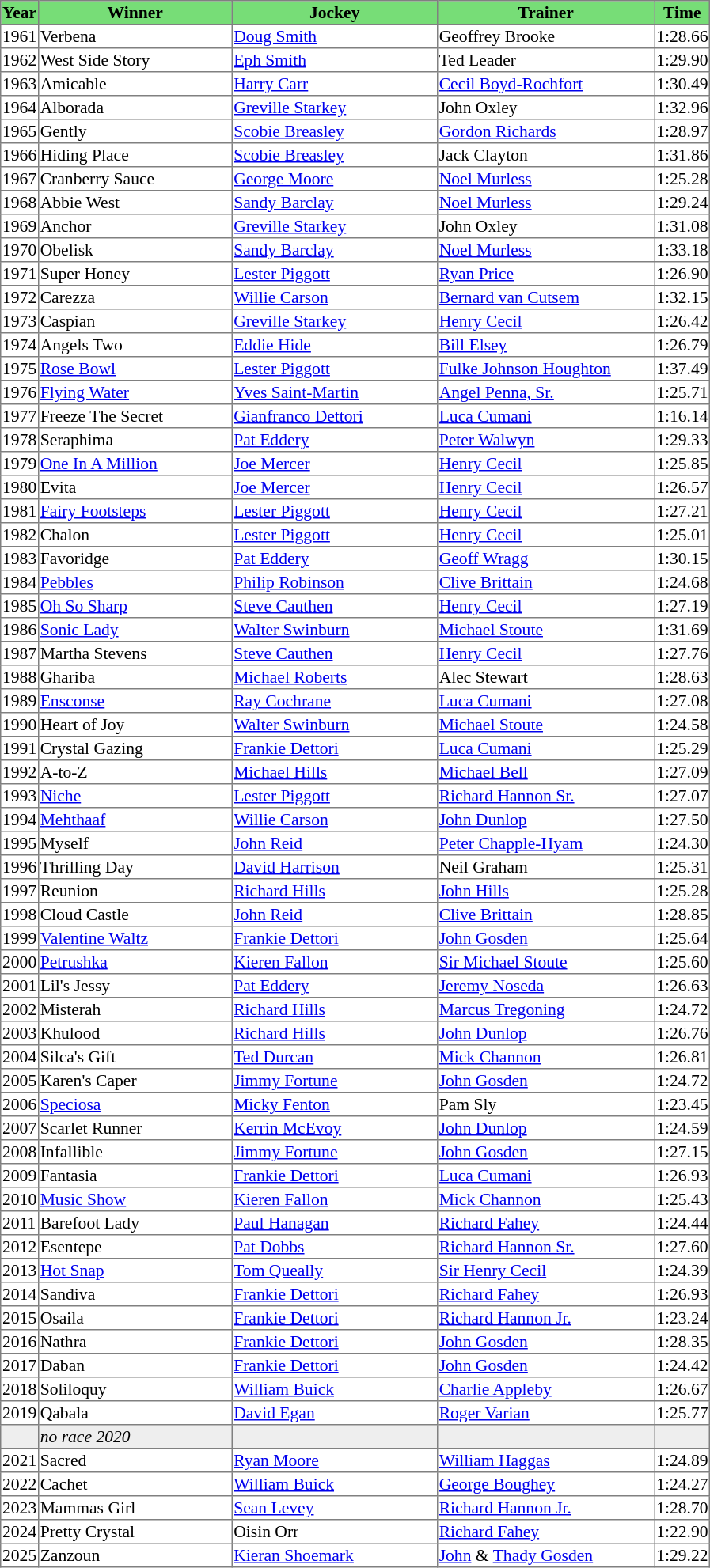<table class = "sortable" | border="1" style="border-collapse: collapse; font-size:90%">
<tr bgcolor="#77dd77" align="center">
<th>Year</th>
<th style="width:160px;">Winner</th>
<th style="width:170px;">Jockey</th>
<th style="width:180px;">Trainer</th>
<th>Time</th>
</tr>
<tr>
<td>1961</td>
<td>Verbena</td>
<td><a href='#'>Doug Smith</a></td>
<td>Geoffrey Brooke</td>
<td>1:28.66</td>
</tr>
<tr>
<td>1962</td>
<td>West Side Story</td>
<td><a href='#'>Eph Smith</a></td>
<td>Ted Leader</td>
<td>1:29.90</td>
</tr>
<tr>
<td>1963</td>
<td>Amicable</td>
<td><a href='#'>Harry Carr</a></td>
<td><a href='#'>Cecil Boyd-Rochfort</a></td>
<td>1:30.49</td>
</tr>
<tr>
<td>1964</td>
<td>Alborada</td>
<td><a href='#'>Greville Starkey</a></td>
<td>John Oxley</td>
<td>1:32.96</td>
</tr>
<tr>
<td>1965</td>
<td>Gently</td>
<td><a href='#'>Scobie Breasley</a></td>
<td><a href='#'>Gordon Richards</a></td>
<td>1:28.97</td>
</tr>
<tr>
<td>1966</td>
<td>Hiding Place</td>
<td><a href='#'>Scobie Breasley</a></td>
<td>Jack Clayton</td>
<td>1:31.86</td>
</tr>
<tr>
<td>1967</td>
<td>Cranberry Sauce</td>
<td><a href='#'>George Moore</a></td>
<td><a href='#'>Noel Murless</a></td>
<td>1:25.28</td>
</tr>
<tr>
<td>1968</td>
<td>Abbie West</td>
<td><a href='#'>Sandy Barclay</a></td>
<td><a href='#'>Noel Murless</a></td>
<td>1:29.24</td>
</tr>
<tr>
<td>1969</td>
<td>Anchor</td>
<td><a href='#'>Greville Starkey</a></td>
<td>John Oxley</td>
<td>1:31.08</td>
</tr>
<tr>
<td>1970</td>
<td>Obelisk</td>
<td><a href='#'>Sandy Barclay</a></td>
<td><a href='#'>Noel Murless</a></td>
<td>1:33.18</td>
</tr>
<tr>
<td>1971</td>
<td>Super Honey</td>
<td><a href='#'>Lester Piggott</a></td>
<td><a href='#'>Ryan Price</a></td>
<td>1:26.90</td>
</tr>
<tr>
<td>1972</td>
<td>Carezza</td>
<td><a href='#'>Willie Carson</a></td>
<td><a href='#'>Bernard van Cutsem</a></td>
<td>1:32.15</td>
</tr>
<tr>
<td>1973</td>
<td>Caspian</td>
<td><a href='#'>Greville Starkey</a></td>
<td><a href='#'>Henry Cecil</a></td>
<td>1:26.42</td>
</tr>
<tr>
<td>1974</td>
<td>Angels Two</td>
<td><a href='#'>Eddie Hide</a></td>
<td><a href='#'>Bill Elsey</a></td>
<td>1:26.79</td>
</tr>
<tr>
<td>1975</td>
<td><a href='#'>Rose Bowl</a></td>
<td><a href='#'>Lester Piggott</a></td>
<td><a href='#'>Fulke Johnson Houghton</a></td>
<td>1:37.49</td>
</tr>
<tr>
<td>1976</td>
<td><a href='#'>Flying Water</a></td>
<td><a href='#'>Yves Saint-Martin</a></td>
<td><a href='#'>Angel Penna, Sr.</a></td>
<td>1:25.71</td>
</tr>
<tr>
<td>1977</td>
<td>Freeze The Secret</td>
<td><a href='#'>Gianfranco Dettori</a></td>
<td><a href='#'>Luca Cumani</a></td>
<td>1:16.14</td>
</tr>
<tr>
<td>1978</td>
<td>Seraphima</td>
<td><a href='#'>Pat Eddery</a></td>
<td><a href='#'>Peter Walwyn</a></td>
<td>1:29.33</td>
</tr>
<tr>
<td>1979</td>
<td><a href='#'>One In A Million</a></td>
<td><a href='#'>Joe Mercer</a></td>
<td><a href='#'>Henry Cecil</a></td>
<td>1:25.85</td>
</tr>
<tr>
<td>1980</td>
<td>Evita</td>
<td><a href='#'>Joe Mercer</a></td>
<td><a href='#'>Henry Cecil</a></td>
<td>1:26.57</td>
</tr>
<tr>
<td>1981</td>
<td><a href='#'>Fairy Footsteps</a></td>
<td><a href='#'>Lester Piggott</a></td>
<td><a href='#'>Henry Cecil</a></td>
<td>1:27.21</td>
</tr>
<tr>
<td>1982</td>
<td>Chalon</td>
<td><a href='#'>Lester Piggott</a></td>
<td><a href='#'>Henry Cecil</a></td>
<td>1:25.01</td>
</tr>
<tr>
<td>1983</td>
<td>Favoridge</td>
<td><a href='#'>Pat Eddery</a></td>
<td><a href='#'>Geoff Wragg</a></td>
<td>1:30.15</td>
</tr>
<tr>
<td>1984</td>
<td><a href='#'>Pebbles</a></td>
<td><a href='#'>Philip Robinson</a></td>
<td><a href='#'>Clive Brittain</a></td>
<td>1:24.68</td>
</tr>
<tr>
<td>1985</td>
<td><a href='#'>Oh So Sharp</a></td>
<td><a href='#'>Steve Cauthen</a></td>
<td><a href='#'>Henry Cecil</a></td>
<td>1:27.19</td>
</tr>
<tr>
<td>1986</td>
<td><a href='#'>Sonic Lady</a></td>
<td><a href='#'>Walter Swinburn</a></td>
<td><a href='#'>Michael Stoute</a></td>
<td>1:31.69</td>
</tr>
<tr>
<td>1987</td>
<td>Martha Stevens</td>
<td><a href='#'>Steve Cauthen</a></td>
<td><a href='#'>Henry Cecil</a></td>
<td>1:27.76</td>
</tr>
<tr>
<td>1988</td>
<td>Ghariba</td>
<td><a href='#'>Michael Roberts</a></td>
<td>Alec Stewart</td>
<td>1:28.63</td>
</tr>
<tr>
<td>1989</td>
<td><a href='#'>Ensconse</a></td>
<td><a href='#'>Ray Cochrane</a></td>
<td><a href='#'>Luca Cumani</a></td>
<td>1:27.08</td>
</tr>
<tr>
<td>1990</td>
<td>Heart of Joy</td>
<td><a href='#'>Walter Swinburn</a></td>
<td><a href='#'>Michael Stoute</a></td>
<td>1:24.58</td>
</tr>
<tr>
<td>1991</td>
<td>Crystal Gazing</td>
<td><a href='#'>Frankie Dettori</a></td>
<td><a href='#'>Luca Cumani</a></td>
<td>1:25.29</td>
</tr>
<tr>
<td>1992</td>
<td>A-to-Z</td>
<td><a href='#'>Michael Hills</a></td>
<td><a href='#'>Michael Bell</a></td>
<td>1:27.09</td>
</tr>
<tr>
<td>1993</td>
<td><a href='#'>Niche</a></td>
<td><a href='#'>Lester Piggott</a></td>
<td><a href='#'>Richard Hannon Sr.</a></td>
<td>1:27.07</td>
</tr>
<tr>
<td>1994</td>
<td><a href='#'>Mehthaaf</a></td>
<td><a href='#'>Willie Carson</a></td>
<td><a href='#'>John Dunlop</a></td>
<td>1:27.50</td>
</tr>
<tr>
<td>1995</td>
<td>Myself</td>
<td><a href='#'>John Reid</a></td>
<td><a href='#'>Peter Chapple-Hyam</a></td>
<td>1:24.30</td>
</tr>
<tr>
<td>1996</td>
<td>Thrilling Day</td>
<td><a href='#'>David Harrison</a></td>
<td>Neil Graham</td>
<td>1:25.31</td>
</tr>
<tr>
<td>1997</td>
<td>Reunion</td>
<td><a href='#'>Richard Hills</a></td>
<td><a href='#'>John Hills</a></td>
<td>1:25.28</td>
</tr>
<tr>
<td>1998</td>
<td>Cloud Castle</td>
<td><a href='#'>John Reid</a></td>
<td><a href='#'>Clive Brittain</a></td>
<td>1:28.85</td>
</tr>
<tr>
<td>1999</td>
<td><a href='#'>Valentine Waltz</a></td>
<td><a href='#'>Frankie Dettori</a></td>
<td><a href='#'>John Gosden</a></td>
<td>1:25.64</td>
</tr>
<tr>
<td>2000</td>
<td><a href='#'>Petrushka</a></td>
<td><a href='#'>Kieren Fallon</a></td>
<td><a href='#'>Sir Michael Stoute</a></td>
<td>1:25.60</td>
</tr>
<tr>
<td>2001</td>
<td>Lil's Jessy</td>
<td><a href='#'>Pat Eddery</a></td>
<td><a href='#'>Jeremy Noseda</a></td>
<td>1:26.63</td>
</tr>
<tr>
<td>2002</td>
<td>Misterah</td>
<td><a href='#'>Richard Hills</a></td>
<td><a href='#'>Marcus Tregoning</a></td>
<td>1:24.72</td>
</tr>
<tr>
<td>2003</td>
<td>Khulood</td>
<td><a href='#'>Richard Hills</a></td>
<td><a href='#'>John Dunlop</a></td>
<td>1:26.76</td>
</tr>
<tr>
<td>2004</td>
<td>Silca's Gift</td>
<td><a href='#'>Ted Durcan</a></td>
<td><a href='#'>Mick Channon</a></td>
<td>1:26.81</td>
</tr>
<tr>
<td>2005</td>
<td>Karen's Caper</td>
<td><a href='#'>Jimmy Fortune</a></td>
<td><a href='#'>John Gosden</a></td>
<td>1:24.72</td>
</tr>
<tr>
<td>2006</td>
<td><a href='#'>Speciosa</a></td>
<td><a href='#'>Micky Fenton</a></td>
<td>Pam Sly</td>
<td>1:23.45</td>
</tr>
<tr>
<td>2007</td>
<td>Scarlet Runner</td>
<td><a href='#'>Kerrin McEvoy</a></td>
<td><a href='#'>John Dunlop</a></td>
<td>1:24.59</td>
</tr>
<tr>
<td>2008</td>
<td>Infallible</td>
<td><a href='#'>Jimmy Fortune</a></td>
<td><a href='#'>John Gosden</a></td>
<td>1:27.15</td>
</tr>
<tr>
<td>2009</td>
<td>Fantasia</td>
<td><a href='#'>Frankie Dettori</a></td>
<td><a href='#'>Luca Cumani</a></td>
<td>1:26.93</td>
</tr>
<tr>
<td>2010</td>
<td><a href='#'>Music Show</a></td>
<td><a href='#'>Kieren Fallon</a></td>
<td><a href='#'>Mick Channon</a></td>
<td>1:25.43</td>
</tr>
<tr>
<td>2011</td>
<td>Barefoot Lady</td>
<td><a href='#'>Paul Hanagan</a></td>
<td><a href='#'>Richard Fahey</a></td>
<td>1:24.44</td>
</tr>
<tr>
<td>2012</td>
<td>Esentepe</td>
<td><a href='#'>Pat Dobbs</a></td>
<td><a href='#'>Richard Hannon Sr.</a></td>
<td>1:27.60</td>
</tr>
<tr>
<td>2013</td>
<td><a href='#'>Hot Snap</a></td>
<td><a href='#'>Tom Queally</a></td>
<td><a href='#'>Sir Henry Cecil</a></td>
<td>1:24.39</td>
</tr>
<tr>
<td>2014</td>
<td>Sandiva</td>
<td><a href='#'>Frankie Dettori</a></td>
<td><a href='#'>Richard Fahey</a></td>
<td>1:26.93</td>
</tr>
<tr>
<td>2015</td>
<td>Osaila</td>
<td><a href='#'>Frankie Dettori</a></td>
<td><a href='#'>Richard Hannon Jr.</a></td>
<td>1:23.24</td>
</tr>
<tr>
<td>2016</td>
<td>Nathra</td>
<td><a href='#'>Frankie Dettori</a></td>
<td><a href='#'>John Gosden</a></td>
<td>1:28.35</td>
</tr>
<tr>
<td>2017</td>
<td>Daban</td>
<td><a href='#'>Frankie Dettori</a></td>
<td><a href='#'>John Gosden</a></td>
<td>1:24.42</td>
</tr>
<tr>
<td>2018</td>
<td>Soliloquy</td>
<td><a href='#'>William Buick</a></td>
<td><a href='#'>Charlie Appleby</a></td>
<td>1:26.67</td>
</tr>
<tr>
<td>2019</td>
<td>Qabala</td>
<td><a href='#'>David Egan</a></td>
<td><a href='#'>Roger Varian</a></td>
<td>1:25.77</td>
</tr>
<tr bgcolor="#eeeeee">
<td data-sort-value="2020"></td>
<td><em>no race 2020</em> </td>
<td></td>
<td></td>
<td></td>
</tr>
<tr>
<td>2021</td>
<td>Sacred</td>
<td><a href='#'>Ryan Moore</a></td>
<td><a href='#'>William Haggas</a></td>
<td>1:24.89</td>
</tr>
<tr>
<td>2022</td>
<td>Cachet</td>
<td><a href='#'>William Buick</a></td>
<td><a href='#'>George Boughey</a></td>
<td>1:24.27</td>
</tr>
<tr>
<td>2023</td>
<td>Mammas Girl</td>
<td><a href='#'>Sean Levey</a></td>
<td><a href='#'>Richard Hannon Jr.</a></td>
<td>1:28.70</td>
</tr>
<tr>
<td>2024</td>
<td>Pretty Crystal</td>
<td>Oisin Orr</td>
<td><a href='#'>Richard Fahey</a></td>
<td>1:22.90</td>
</tr>
<tr>
<td>2025</td>
<td>Zanzoun</td>
<td><a href='#'>Kieran Shoemark</a></td>
<td><a href='#'>John</a> & <a href='#'>Thady Gosden</a></td>
<td>1:29.22</td>
</tr>
</table>
